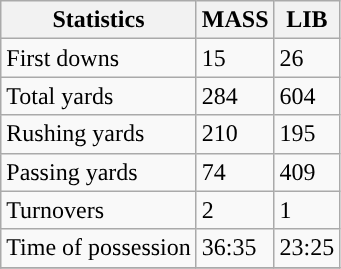<table class="wikitable">
<tr>
<th>Statistics</th>
<th>MASS</th>
<th>LIB</th>
</tr>
<tr>
<td>First downs</td>
<td>15</td>
<td>26</td>
</tr>
<tr>
<td>Total yards</td>
<td>284</td>
<td>604</td>
</tr>
<tr>
<td>Rushing yards</td>
<td>210</td>
<td>195</td>
</tr>
<tr>
<td>Passing yards</td>
<td>74</td>
<td>409</td>
</tr>
<tr>
<td>Turnovers</td>
<td>2</td>
<td>1</td>
</tr>
<tr>
<td>Time of possession</td>
<td>36:35</td>
<td>23:25</td>
</tr>
<tr>
</tr>
</table>
